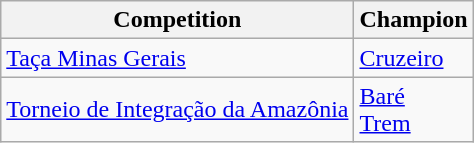<table class="wikitable">
<tr>
<th>Competition</th>
<th>Champion</th>
</tr>
<tr>
<td><a href='#'>Taça Minas Gerais</a></td>
<td><a href='#'>Cruzeiro</a></td>
</tr>
<tr>
<td><a href='#'>Torneio de Integração da Amazônia</a></td>
<td><a href='#'>Baré</a><br><a href='#'>Trem</a></td>
</tr>
</table>
